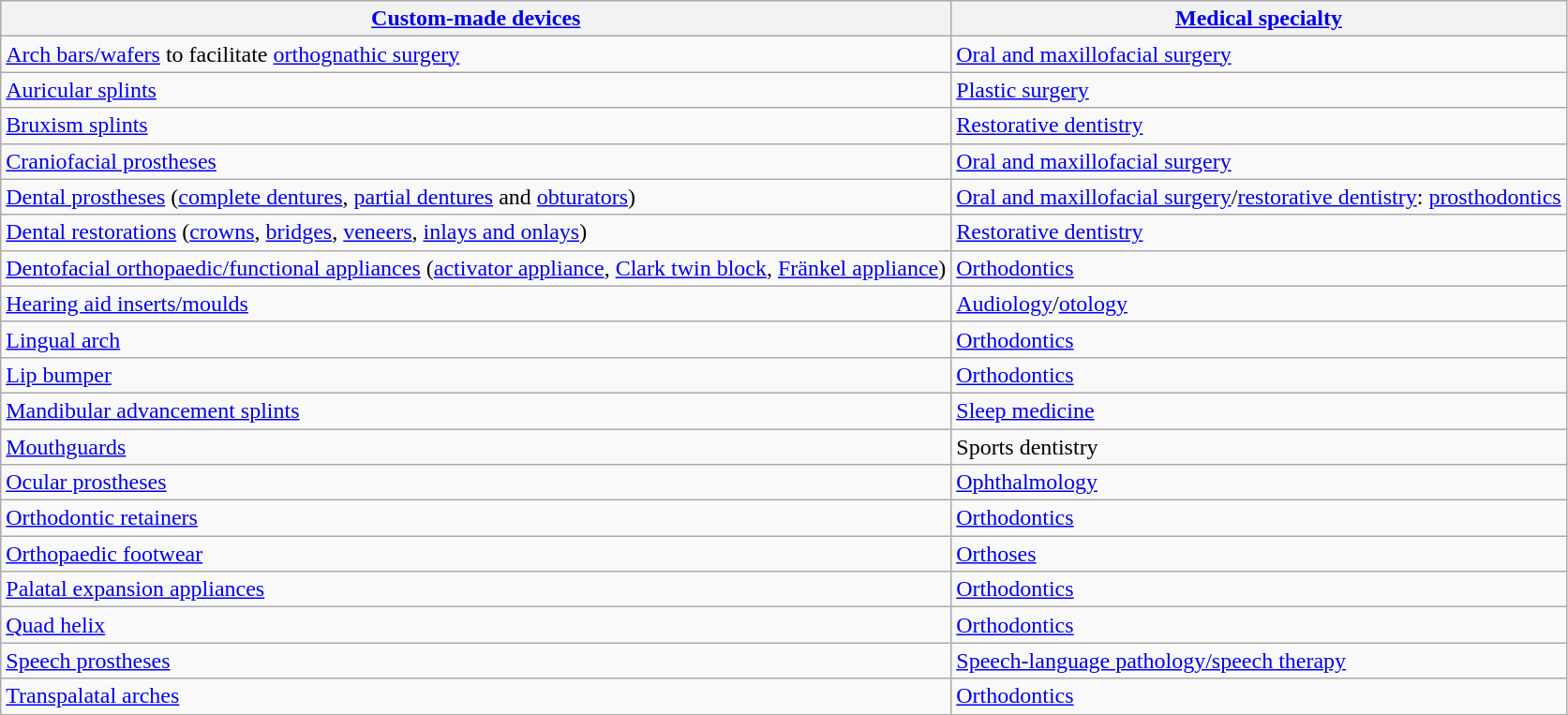<table class="wikitable sortable" border="1">
<tr>
<th><a href='#'>Custom-made devices</a></th>
<th><a href='#'>Medical specialty</a></th>
</tr>
<tr>
<td><a href='#'>Arch bars/wafers</a> to facilitate <a href='#'>orthognathic surgery</a></td>
<td><a href='#'>Oral and maxillofacial surgery</a></td>
</tr>
<tr>
<td><a href='#'>Auricular splints</a></td>
<td><a href='#'>Plastic surgery</a></td>
</tr>
<tr>
<td><a href='#'>Bruxism splints</a></td>
<td><a href='#'>Restorative dentistry</a></td>
</tr>
<tr>
<td><a href='#'>Craniofacial prostheses</a></td>
<td><a href='#'>Oral and maxillofacial surgery</a></td>
</tr>
<tr>
<td><a href='#'>Dental prostheses</a> (<a href='#'>complete dentures</a>, <a href='#'>partial dentures</a> and <a href='#'>obturators</a>)</td>
<td><a href='#'>Oral and maxillofacial surgery</a>/<a href='#'>restorative dentistry</a>: <a href='#'>prosthodontics</a></td>
</tr>
<tr>
<td><a href='#'>Dental restorations</a> (<a href='#'>crowns</a>, <a href='#'>bridges</a>, <a href='#'>veneers</a>, <a href='#'>inlays and onlays</a>)</td>
<td><a href='#'>Restorative dentistry</a></td>
</tr>
<tr>
<td><a href='#'>Dentofacial orthopaedic/functional appliances</a> (<a href='#'>activator appliance</a>, <a href='#'>Clark twin block</a>, <a href='#'>Fränkel appliance</a>)</td>
<td><a href='#'>Orthodontics</a></td>
</tr>
<tr>
<td><a href='#'>Hearing aid inserts/moulds</a></td>
<td><a href='#'>Audiology</a>/<a href='#'>otology</a></td>
</tr>
<tr>
<td><a href='#'>Lingual arch</a></td>
<td><a href='#'>Orthodontics</a></td>
</tr>
<tr>
<td><a href='#'>Lip bumper</a></td>
<td><a href='#'>Orthodontics</a></td>
</tr>
<tr>
<td><a href='#'>Mandibular advancement splints</a></td>
<td><a href='#'>Sleep medicine</a></td>
</tr>
<tr>
<td><a href='#'>Mouthguards</a></td>
<td>Sports dentistry</td>
</tr>
<tr>
<td><a href='#'>Ocular prostheses</a></td>
<td><a href='#'>Ophthalmology</a></td>
</tr>
<tr>
<td><a href='#'>Orthodontic retainers</a></td>
<td><a href='#'>Orthodontics</a></td>
</tr>
<tr>
<td><a href='#'>Orthopaedic footwear</a></td>
<td><a href='#'>Orthoses</a></td>
</tr>
<tr>
<td><a href='#'>Palatal expansion appliances</a></td>
<td><a href='#'>Orthodontics</a></td>
</tr>
<tr>
<td><a href='#'>Quad helix</a></td>
<td><a href='#'>Orthodontics</a></td>
</tr>
<tr>
<td><a href='#'>Speech prostheses</a></td>
<td><a href='#'>Speech-language pathology/speech therapy</a></td>
</tr>
<tr>
<td><a href='#'>Transpalatal arches</a></td>
<td><a href='#'>Orthodontics</a></td>
</tr>
<tr>
</tr>
</table>
